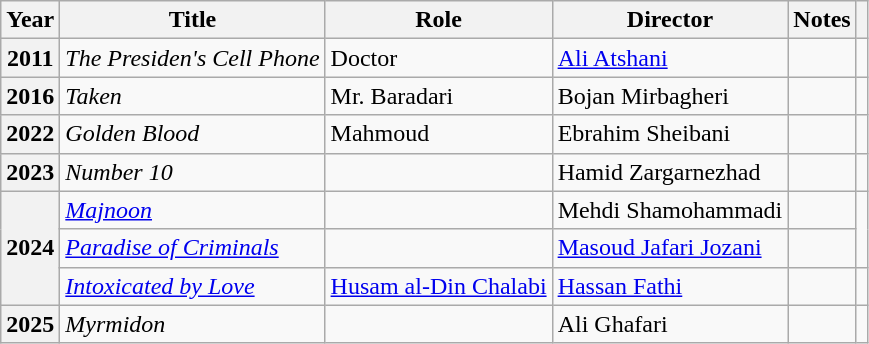<table class="wikitable plainrowheaders sortable"  style=font-size:100%>
<tr>
<th scope="col">Year</th>
<th scope="col">Title</th>
<th scope="col">Role</th>
<th scope="col">Director</th>
<th scope="col" class="unsortable">Notes</th>
<th scope="col" class="unsortable"></th>
</tr>
<tr>
<th scope=row>2011</th>
<td><em>The Presiden's Cell Phone</em></td>
<td>Doctor</td>
<td><a href='#'>Ali Atshani</a></td>
<td></td>
<td></td>
</tr>
<tr>
<th scope=row>2016</th>
<td><em>Taken</em></td>
<td>Mr. Baradari</td>
<td>Bojan Mirbagheri</td>
<td></td>
<td></td>
</tr>
<tr>
<th scope=row>2022</th>
<td><em>Golden Blood</em></td>
<td>Mahmoud</td>
<td>Ebrahim Sheibani</td>
<td></td>
<td></td>
</tr>
<tr>
<th scope=row>2023</th>
<td><em>Number 10</em></td>
<td></td>
<td>Hamid Zargarnezhad</td>
<td></td>
<td></td>
</tr>
<tr>
<th rowspan="3" scope="row">2024</th>
<td><em><a href='#'>Majnoon</a></em></td>
<td></td>
<td>Mehdi Shamohammadi</td>
<td></td>
<td rowspan="2"></td>
</tr>
<tr>
<td><em><a href='#'>Paradise of Criminals</a></em></td>
<td></td>
<td><a href='#'>Masoud Jafari Jozani</a></td>
<td></td>
</tr>
<tr>
<td><em><a href='#'>Intoxicated by Love</a></em></td>
<td><a href='#'>Husam al-Din Chalabi</a></td>
<td><a href='#'>Hassan Fathi</a></td>
<td></td>
<td></td>
</tr>
<tr>
<th scope="row">2025</th>
<td><em>Myrmidon</em></td>
<td></td>
<td>Ali Ghafari</td>
<td></td>
<td></td>
</tr>
</table>
